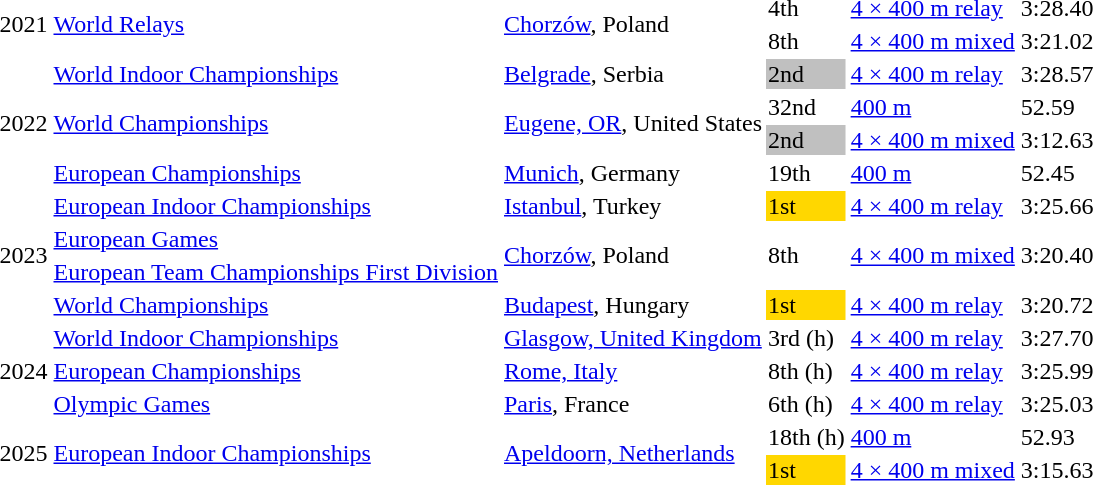<table>
<tr>
<td rowspan="2">2021</td>
<td rowspan="2"><a href='#'>World Relays</a></td>
<td rowspan="2"><a href='#'>Chorzów</a>, Poland</td>
<td>4th</td>
<td><a href='#'>4 × 400 m relay</a></td>
<td>3:28.40</td>
<td></td>
</tr>
<tr>
<td>8th</td>
<td><a href='#'>4 × 400 m mixed</a></td>
<td>3:21.02</td>
<td></td>
</tr>
<tr>
<td rowspan="4">2022</td>
<td><a href='#'>World Indoor Championships</a></td>
<td><a href='#'>Belgrade</a>, Serbia</td>
<td bgcolor="silver">2nd</td>
<td><a href='#'>4 × 400 m relay</a></td>
<td>3:28.57</td>
<td></td>
</tr>
<tr>
<td rowspan="2"><a href='#'>World Championships</a></td>
<td rowspan="2"><a href='#'>Eugene, OR</a>, United States</td>
<td>32nd</td>
<td><a href='#'>400 m</a></td>
<td>52.59</td>
<td></td>
</tr>
<tr>
<td bgcolor="silver">2nd</td>
<td><a href='#'>4 × 400 m mixed</a></td>
<td>3:12.63</td>
<td></td>
</tr>
<tr>
<td><a href='#'>European Championships</a></td>
<td><a href='#'>Munich</a>, Germany</td>
<td>19th</td>
<td><a href='#'>400 m</a></td>
<td>52.45</td>
<td></td>
</tr>
<tr>
<td rowspan="4">2023</td>
<td><a href='#'>European Indoor Championships</a></td>
<td><a href='#'>Istanbul</a>, Turkey</td>
<td bgcolor="gold">1st</td>
<td><a href='#'>4 × 400 m relay</a></td>
<td>3:25.66</td>
<td> </td>
</tr>
<tr>
<td><a href='#'>European Games</a></td>
<td rowspan="2"><a href='#'>Chorzów</a>, Poland</td>
<td rowspan="2">8th</td>
<td rowspan="2"><a href='#'>4 × 400 m mixed</a></td>
<td rowspan="2">3:20.40</td>
<td rowspan="2"></td>
</tr>
<tr>
<td><a href='#'>European Team Championships First Division</a></td>
</tr>
<tr>
<td><a href='#'>World Championships</a></td>
<td><a href='#'>Budapest</a>, Hungary</td>
<td bgcolor="gold">1st</td>
<td><a href='#'>4 × 400 m relay</a></td>
<td>3:20.72</td>
<td> </td>
</tr>
<tr>
<td rowspan=3>2024</td>
<td><a href='#'>World Indoor Championships</a></td>
<td><a href='#'>Glasgow, United Kingdom</a></td>
<td>3rd (h)</td>
<td><a href='#'>4 × 400 m relay</a></td>
<td>3:27.70</td>
<td></td>
</tr>
<tr>
<td><a href='#'>European Championships</a></td>
<td><a href='#'>Rome, Italy</a></td>
<td>8th (h)</td>
<td><a href='#'>4 × 400 m relay</a></td>
<td>3:25.99</td>
<td></td>
</tr>
<tr>
<td><a href='#'>Olympic Games</a></td>
<td><a href='#'>Paris</a>, France</td>
<td>6th (h)</td>
<td><a href='#'>4 × 400 m relay</a></td>
<td>3:25.03</td>
<td></td>
</tr>
<tr>
<td rowspan=2>2025</td>
<td rowspan=2><a href='#'>European Indoor Championships</a></td>
<td rowspan=2><a href='#'>Apeldoorn, Netherlands</a></td>
<td>18th (h)</td>
<td><a href='#'>400 m</a></td>
<td>52.93</td>
<td></td>
</tr>
<tr>
<td bgcolor=gold>1st</td>
<td><a href='#'>4 × 400 m mixed</a></td>
<td>3:15.63</td>
<td></td>
</tr>
</table>
